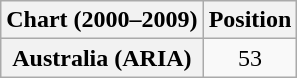<table class="wikitable plainrowheaders">
<tr>
<th scope="col">Chart (2000–2009)</th>
<th scope="col">Position</th>
</tr>
<tr>
<th scope="row">Australia (ARIA)</th>
<td style="text-align:center;">53</td>
</tr>
</table>
